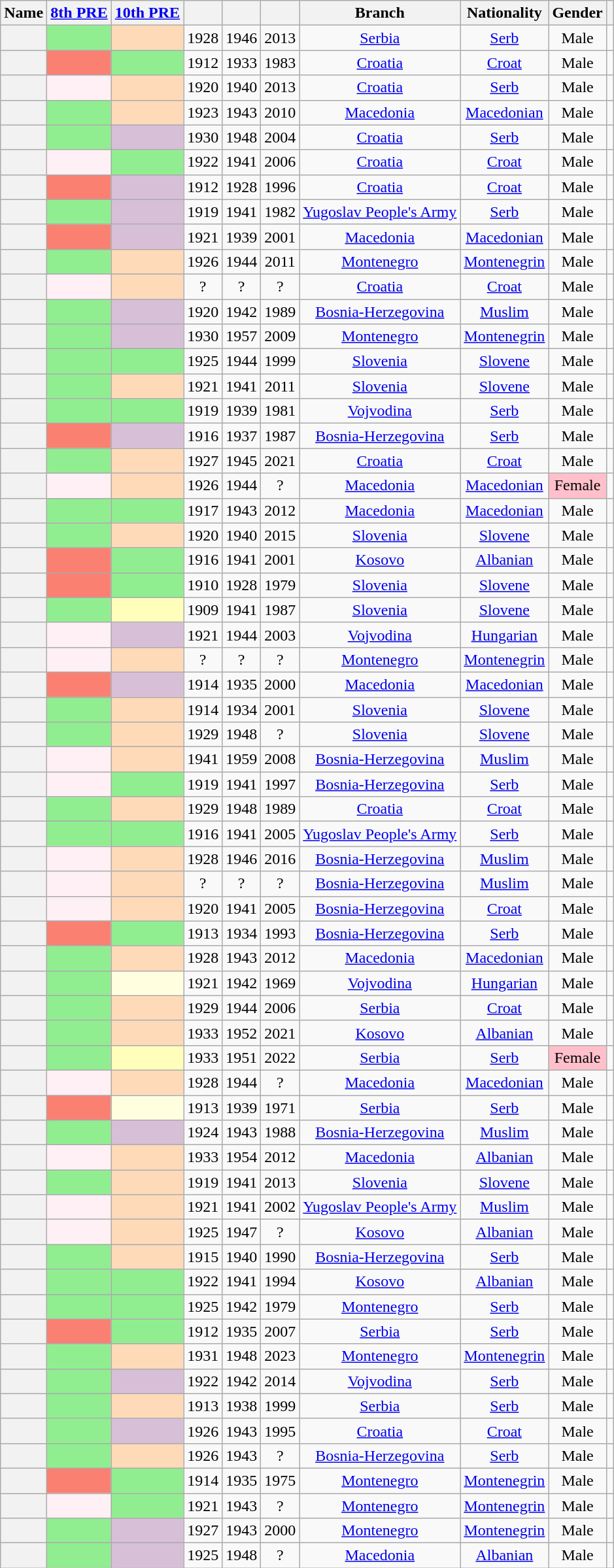<table class="wikitable sortable" style=text-align:center>
<tr>
<th scope="col">Name</th>
<th scope="col"><a href='#'>8th PRE</a></th>
<th scope="col"><a href='#'>10th PRE</a></th>
<th scope="col"></th>
<th scope="col"></th>
<th scope="col"></th>
<th scope="col">Branch</th>
<th scope="col">Nationality</th>
<th scope="col">Gender</th>
<th scope="col" class="unsortable"></th>
</tr>
<tr>
<th align="center" scope="row" style="font-weight:normal;"></th>
<td bgcolor = LightGreen></td>
<td bgcolor = PeachPuff></td>
<td>1928</td>
<td>1946</td>
<td>2013</td>
<td><a href='#'>Serbia</a></td>
<td><a href='#'>Serb</a></td>
<td>Male</td>
<td></td>
</tr>
<tr>
<th align="center" scope="row" style="font-weight:normal;"></th>
<td bgcolor = Salmon></td>
<td bgcolor = LightGreen></td>
<td>1912</td>
<td>1933</td>
<td>1983</td>
<td><a href='#'>Croatia</a></td>
<td><a href='#'>Croat</a></td>
<td>Male</td>
<td></td>
</tr>
<tr>
<th align="center" scope="row" style="font-weight:normal;"></th>
<td bgcolor = LavenderBlush></td>
<td bgcolor = PeachPuff></td>
<td>1920</td>
<td>1940</td>
<td>2013</td>
<td><a href='#'>Croatia</a></td>
<td><a href='#'>Serb</a></td>
<td>Male</td>
<td></td>
</tr>
<tr>
<th align="center" scope="row" style="font-weight:normal;"></th>
<td bgcolor = LightGreen></td>
<td bgcolor = PeachPuff></td>
<td>1923</td>
<td>1943</td>
<td>2010</td>
<td><a href='#'>Macedonia</a></td>
<td><a href='#'>Macedonian</a></td>
<td>Male</td>
<td></td>
</tr>
<tr>
<th align="center" scope="row" style="font-weight:normal;"></th>
<td bgcolor = LightGreen></td>
<td bgcolor = Thistle></td>
<td>1930</td>
<td>1948</td>
<td>2004</td>
<td><a href='#'>Croatia</a></td>
<td><a href='#'>Serb</a></td>
<td>Male</td>
<td></td>
</tr>
<tr>
<th align="center" scope="row" style="font-weight:normal;"></th>
<td bgcolor = LavenderBlush></td>
<td bgcolor = LightGreen></td>
<td>1922</td>
<td>1941</td>
<td>2006</td>
<td><a href='#'>Croatia</a></td>
<td><a href='#'>Croat</a></td>
<td>Male</td>
<td></td>
</tr>
<tr>
<th align="center" scope="row" style="font-weight:normal;"></th>
<td bgcolor = Salmon></td>
<td bgcolor = Thistle></td>
<td>1912</td>
<td>1928</td>
<td>1996</td>
<td><a href='#'>Croatia</a></td>
<td><a href='#'>Croat</a></td>
<td>Male</td>
<td></td>
</tr>
<tr>
<th align="center" scope="row" style="font-weight:normal;"></th>
<td bgcolor = LightGreen></td>
<td bgcolor = Thistle></td>
<td>1919</td>
<td>1941</td>
<td>1982</td>
<td><a href='#'>Yugoslav People's Army</a></td>
<td><a href='#'>Serb</a></td>
<td>Male</td>
<td></td>
</tr>
<tr>
<th align="center" scope="row" style="font-weight:normal;"></th>
<td bgcolor = Salmon></td>
<td bgcolor = Thistle></td>
<td>1921</td>
<td>1939</td>
<td>2001</td>
<td><a href='#'>Macedonia</a></td>
<td><a href='#'>Macedonian</a></td>
<td>Male</td>
<td></td>
</tr>
<tr>
<th align="center" scope="row" style="font-weight:normal;"></th>
<td bgcolor = LightGreen></td>
<td bgcolor = PeachPuff></td>
<td>1926</td>
<td>1944</td>
<td>2011</td>
<td><a href='#'>Montenegro</a></td>
<td><a href='#'>Montenegrin</a></td>
<td>Male</td>
<td></td>
</tr>
<tr>
<th align="center" scope="row" style="font-weight:normal;"></th>
<td bgcolor = LavenderBlush></td>
<td bgcolor = PeachPuff></td>
<td>?</td>
<td>?</td>
<td>?</td>
<td><a href='#'>Croatia</a></td>
<td><a href='#'>Croat</a></td>
<td>Male</td>
<td></td>
</tr>
<tr>
<th align="center" scope="row" style="font-weight:normal;"></th>
<td bgcolor = LightGreen></td>
<td bgcolor = Thistle></td>
<td>1920</td>
<td>1942</td>
<td>1989</td>
<td><a href='#'>Bosnia-Herzegovina</a></td>
<td><a href='#'>Muslim</a></td>
<td>Male</td>
<td></td>
</tr>
<tr>
<th align="center" scope="row" style="font-weight:normal;"></th>
<td bgcolor = LightGreen></td>
<td bgcolor = Thistle></td>
<td>1930</td>
<td>1957</td>
<td>2009</td>
<td><a href='#'>Montenegro</a></td>
<td><a href='#'>Montenegrin</a></td>
<td>Male</td>
<td></td>
</tr>
<tr>
<th align="center" scope="row" style="font-weight:normal;"></th>
<td bgcolor = LightGreen></td>
<td bgcolor = LightGreen></td>
<td>1925</td>
<td>1944</td>
<td>1999</td>
<td><a href='#'>Slovenia</a></td>
<td><a href='#'>Slovene</a></td>
<td>Male</td>
<td></td>
</tr>
<tr>
<th align="center" scope="row" style="font-weight:normal;"></th>
<td bgcolor = LightGreen></td>
<td bgcolor = PeachPuff></td>
<td>1921</td>
<td>1941</td>
<td>2011</td>
<td><a href='#'>Slovenia</a></td>
<td><a href='#'>Slovene</a></td>
<td>Male</td>
<td></td>
</tr>
<tr>
<th align="center" scope="row" style="font-weight:normal;"></th>
<td bgcolor = LightGreen></td>
<td bgcolor = LightGreen></td>
<td>1919</td>
<td>1939</td>
<td>1981</td>
<td><a href='#'>Vojvodina</a></td>
<td><a href='#'>Serb</a></td>
<td>Male</td>
<td></td>
</tr>
<tr>
<th align="center" scope="row" style="font-weight:normal;"></th>
<td bgcolor = Salmon></td>
<td bgcolor = Thistle></td>
<td>1916</td>
<td>1937</td>
<td>1987</td>
<td><a href='#'>Bosnia-Herzegovina</a></td>
<td><a href='#'>Serb</a></td>
<td>Male</td>
<td></td>
</tr>
<tr>
<th align="center" scope="row" style="font-weight:normal;"></th>
<td bgcolor = LightGreen></td>
<td bgcolor = PeachPuff></td>
<td>1927</td>
<td>1945</td>
<td>2021</td>
<td><a href='#'>Croatia</a></td>
<td><a href='#'>Croat</a></td>
<td>Male</td>
<td></td>
</tr>
<tr>
<th align="center" scope="row" style="font-weight:normal;"></th>
<td bgcolor = LavenderBlush></td>
<td bgcolor = PeachPuff></td>
<td>1926</td>
<td>1944</td>
<td>?</td>
<td><a href='#'>Macedonia</a></td>
<td><a href='#'>Macedonian</a></td>
<td style="background: Pink">Female</td>
<td></td>
</tr>
<tr>
<th align="center" scope="row" style="font-weight:normal;"></th>
<td bgcolor = LightGreen></td>
<td bgcolor = LightGreen></td>
<td>1917</td>
<td>1943</td>
<td>2012</td>
<td><a href='#'>Macedonia</a></td>
<td><a href='#'>Macedonian</a></td>
<td>Male</td>
<td></td>
</tr>
<tr>
<th align="center" scope="row" style="font-weight:normal;"></th>
<td bgcolor = LightGreen></td>
<td bgcolor = PeachPuff></td>
<td>1920</td>
<td>1940</td>
<td>2015</td>
<td><a href='#'>Slovenia</a></td>
<td><a href='#'>Slovene</a></td>
<td>Male</td>
<td></td>
</tr>
<tr>
<th align="center" scope="row" style="font-weight:normal;"></th>
<td bgcolor = Salmon></td>
<td bgcolor = LightGreen></td>
<td>1916</td>
<td>1941</td>
<td>2001</td>
<td><a href='#'>Kosovo</a></td>
<td><a href='#'>Albanian</a></td>
<td>Male</td>
<td></td>
</tr>
<tr>
<th align="center" scope="row" style="font-weight:normal;"></th>
<td bgcolor = Salmon></td>
<td bgcolor = LightGreen></td>
<td>1910</td>
<td>1928</td>
<td>1979</td>
<td><a href='#'>Slovenia</a></td>
<td><a href='#'>Slovene</a></td>
<td>Male</td>
<td></td>
</tr>
<tr>
<th align="center" scope="row" style="font-weight:normal;"></th>
<td bgcolor = LightGreen></td>
<td bgcolor = ffffbb></td>
<td>1909</td>
<td>1941</td>
<td>1987</td>
<td><a href='#'>Slovenia</a></td>
<td><a href='#'>Slovene</a></td>
<td>Male</td>
<td></td>
</tr>
<tr>
<th align="center" scope="row" style="font-weight:normal;"></th>
<td bgcolor = LavenderBlush></td>
<td bgcolor = Thistle></td>
<td>1921</td>
<td>1944</td>
<td>2003</td>
<td><a href='#'>Vojvodina</a></td>
<td><a href='#'>Hungarian</a></td>
<td>Male</td>
<td></td>
</tr>
<tr>
<th align="center" scope="row" style="font-weight:normal;"></th>
<td bgcolor = LavenderBlush></td>
<td bgcolor = PeachPuff></td>
<td>?</td>
<td>?</td>
<td>?</td>
<td><a href='#'>Montenegro</a></td>
<td><a href='#'>Montenegrin</a></td>
<td>Male</td>
<td></td>
</tr>
<tr>
<th align="center" scope="row" style="font-weight:normal;"></th>
<td bgcolor = Salmon></td>
<td bgcolor = Thistle></td>
<td>1914</td>
<td>1935</td>
<td>2000</td>
<td><a href='#'>Macedonia</a></td>
<td><a href='#'>Macedonian</a></td>
<td>Male</td>
<td></td>
</tr>
<tr>
<th align="center" scope="row" style="font-weight:normal;"></th>
<td bgcolor = LightGreen></td>
<td bgcolor = PeachPuff></td>
<td>1914</td>
<td>1934</td>
<td>2001</td>
<td><a href='#'>Slovenia</a></td>
<td><a href='#'>Slovene</a></td>
<td>Male</td>
<td></td>
</tr>
<tr>
<th align="center" scope="row" style="font-weight:normal;"></th>
<td bgcolor = LightGreen></td>
<td bgcolor = PeachPuff></td>
<td>1929</td>
<td>1948</td>
<td>?</td>
<td><a href='#'>Slovenia</a></td>
<td><a href='#'>Slovene</a></td>
<td>Male</td>
<td></td>
</tr>
<tr>
<th align="center" scope="row" style="font-weight:normal;"></th>
<td bgcolor = LavenderBlush></td>
<td bgcolor = PeachPuff></td>
<td>1941</td>
<td>1959</td>
<td>2008</td>
<td><a href='#'>Bosnia-Herzegovina</a></td>
<td><a href='#'>Muslim</a></td>
<td>Male</td>
<td></td>
</tr>
<tr>
<th align="center" scope="row" style="font-weight:normal;"></th>
<td bgcolor = LavenderBlush></td>
<td bgcolor = LightGreen></td>
<td>1919</td>
<td>1941</td>
<td>1997</td>
<td><a href='#'>Bosnia-Herzegovina</a></td>
<td><a href='#'>Serb</a></td>
<td>Male</td>
<td></td>
</tr>
<tr>
<th align="center" scope="row" style="font-weight:normal;"></th>
<td bgcolor = LightGreen></td>
<td bgcolor = PeachPuff></td>
<td>1929</td>
<td>1948</td>
<td>1989</td>
<td><a href='#'>Croatia</a></td>
<td><a href='#'>Croat</a></td>
<td>Male</td>
<td></td>
</tr>
<tr>
<th align="center" scope="row" style="font-weight:normal;"></th>
<td bgcolor = LightGreen></td>
<td bgcolor = LightGreen></td>
<td>1916</td>
<td>1941</td>
<td>2005</td>
<td><a href='#'>Yugoslav People's Army</a></td>
<td><a href='#'>Serb</a></td>
<td>Male</td>
<td></td>
</tr>
<tr>
<th align="center" scope="row" style="font-weight:normal;"></th>
<td bgcolor = LavenderBlush></td>
<td bgcolor = PeachPuff></td>
<td>1928</td>
<td>1946</td>
<td>2016</td>
<td><a href='#'>Bosnia-Herzegovina</a></td>
<td><a href='#'>Muslim</a></td>
<td>Male</td>
<td></td>
</tr>
<tr>
<th align="center" scope="row" style="font-weight:normal;"></th>
<td bgcolor = LavenderBlush></td>
<td bgcolor = PeachPuff></td>
<td>?</td>
<td>?</td>
<td>?</td>
<td><a href='#'>Bosnia-Herzegovina</a></td>
<td><a href='#'>Muslim</a></td>
<td>Male</td>
<td></td>
</tr>
<tr>
<th align="center" scope="row" style="font-weight:normal;"></th>
<td bgcolor = LavenderBlush></td>
<td bgcolor = PeachPuff></td>
<td>1920</td>
<td>1941</td>
<td>2005</td>
<td><a href='#'>Bosnia-Herzegovina</a></td>
<td><a href='#'>Croat</a></td>
<td>Male</td>
<td></td>
</tr>
<tr>
<th align="center" scope="row" style="font-weight:normal;"></th>
<td bgcolor = Salmon></td>
<td bgcolor = LightGreen></td>
<td>1913</td>
<td>1934</td>
<td>1993</td>
<td><a href='#'>Bosnia-Herzegovina</a></td>
<td><a href='#'>Serb</a></td>
<td>Male</td>
<td></td>
</tr>
<tr>
<th align="center" scope="row" style="font-weight:normal;"></th>
<td bgcolor = LightGreen></td>
<td bgcolor = PeachPuff></td>
<td>1928</td>
<td>1943</td>
<td>2012</td>
<td><a href='#'>Macedonia</a></td>
<td><a href='#'>Macedonian</a></td>
<td>Male</td>
<td></td>
</tr>
<tr>
<th align="center" scope="row" style="font-weight:normal;"></th>
<td bgcolor = LightGreen></td>
<td bgcolor = LightYellow></td>
<td>1921</td>
<td>1942</td>
<td>1969</td>
<td><a href='#'>Vojvodina</a></td>
<td><a href='#'>Hungarian</a></td>
<td>Male</td>
<td></td>
</tr>
<tr>
<th align="center" scope="row" style="font-weight:normal;"></th>
<td bgcolor = LightGreen></td>
<td bgcolor = PeachPuff></td>
<td>1929</td>
<td>1944</td>
<td>2006</td>
<td><a href='#'>Serbia</a></td>
<td><a href='#'>Croat</a></td>
<td>Male</td>
<td></td>
</tr>
<tr>
<th align="center" scope="row" style="font-weight:normal;"></th>
<td bgcolor = LightGreen></td>
<td bgcolor = PeachPuff></td>
<td>1933</td>
<td>1952</td>
<td>2021</td>
<td><a href='#'>Kosovo</a></td>
<td><a href='#'>Albanian</a></td>
<td>Male</td>
<td></td>
</tr>
<tr>
<th align="center" scope="row" style="font-weight:normal;"></th>
<td bgcolor = LightGreen></td>
<td bgcolor = ffffbb></td>
<td>1933</td>
<td>1951</td>
<td>2022</td>
<td><a href='#'>Serbia</a></td>
<td><a href='#'>Serb</a></td>
<td style="background: Pink">Female</td>
<td></td>
</tr>
<tr>
<th align="center" scope="row" style="font-weight:normal;"></th>
<td bgcolor = LavenderBlush></td>
<td bgcolor = PeachPuff></td>
<td>1928</td>
<td>1944</td>
<td>?</td>
<td><a href='#'>Macedonia</a></td>
<td><a href='#'>Macedonian</a></td>
<td>Male</td>
<td></td>
</tr>
<tr>
<th align="center" scope="row" style="font-weight:normal;"></th>
<td bgcolor = Salmon></td>
<td bgcolor = LightYellow></td>
<td>1913</td>
<td>1939</td>
<td>1971</td>
<td><a href='#'>Serbia</a></td>
<td><a href='#'>Serb</a></td>
<td>Male</td>
<td></td>
</tr>
<tr>
<th align="center" scope="row" style="font-weight:normal;"></th>
<td bgcolor = LightGreen></td>
<td bgcolor = Thistle></td>
<td>1924</td>
<td>1943</td>
<td>1988</td>
<td><a href='#'>Bosnia-Herzegovina</a></td>
<td><a href='#'>Muslim</a></td>
<td>Male</td>
<td></td>
</tr>
<tr>
<th align="center" scope="row" style="font-weight:normal;"></th>
<td bgcolor = LavenderBlush></td>
<td bgcolor = PeachPuff></td>
<td>1933</td>
<td>1954</td>
<td>2012</td>
<td><a href='#'>Macedonia</a></td>
<td><a href='#'>Albanian</a></td>
<td>Male</td>
<td></td>
</tr>
<tr>
<th align="center" scope="row" style="font-weight:normal;"></th>
<td bgcolor = LightGreen></td>
<td bgcolor = PeachPuff></td>
<td>1919</td>
<td>1941</td>
<td>2013</td>
<td><a href='#'>Slovenia</a></td>
<td><a href='#'>Slovene</a></td>
<td>Male</td>
<td></td>
</tr>
<tr>
<th align="center" scope="row" style="font-weight:normal;"></th>
<td bgcolor = LavenderBlush></td>
<td bgcolor = PeachPuff></td>
<td>1921</td>
<td>1941</td>
<td>2002</td>
<td><a href='#'>Yugoslav People's Army</a></td>
<td><a href='#'>Muslim</a></td>
<td>Male</td>
<td></td>
</tr>
<tr>
<th align="center" scope="row" style="font-weight:normal;"></th>
<td bgcolor = LavenderBlush></td>
<td bgcolor = PeachPuff></td>
<td>1925</td>
<td>1947</td>
<td>?</td>
<td><a href='#'>Kosovo</a></td>
<td><a href='#'>Albanian</a></td>
<td>Male</td>
<td></td>
</tr>
<tr>
<th align="center" scope="row" style="font-weight:normal;"></th>
<td bgcolor = LightGreen></td>
<td bgcolor = PeachPuff></td>
<td>1915</td>
<td>1940</td>
<td>1990</td>
<td><a href='#'>Bosnia-Herzegovina</a></td>
<td><a href='#'>Serb</a></td>
<td>Male</td>
<td></td>
</tr>
<tr>
<th align="center" scope="row" style="font-weight:normal;"></th>
<td bgcolor = LightGreen></td>
<td bgcolor = LightGreen></td>
<td>1922</td>
<td>1941</td>
<td>1994</td>
<td><a href='#'>Kosovo</a></td>
<td><a href='#'>Albanian</a></td>
<td>Male</td>
<td></td>
</tr>
<tr>
<th align="center" scope="row" style="font-weight:normal;"></th>
<td bgcolor = LightGreen></td>
<td bgcolor = LightGreen></td>
<td>1925</td>
<td>1942</td>
<td>1979</td>
<td><a href='#'>Montenegro</a></td>
<td><a href='#'>Serb</a></td>
<td>Male</td>
<td></td>
</tr>
<tr>
<th align="center" scope="row" style="font-weight:normal;"></th>
<td bgcolor = Salmon></td>
<td bgcolor = LightGreen></td>
<td>1912</td>
<td>1935</td>
<td>2007</td>
<td><a href='#'>Serbia</a></td>
<td><a href='#'>Serb</a></td>
<td>Male</td>
<td></td>
</tr>
<tr>
<th align="center" scope="row" style="font-weight:normal;"></th>
<td bgcolor = LightGreen></td>
<td bgcolor = PeachPuff></td>
<td>1931</td>
<td>1948</td>
<td>2023</td>
<td><a href='#'>Montenegro</a></td>
<td><a href='#'>Montenegrin</a></td>
<td>Male</td>
<td></td>
</tr>
<tr>
<th align="center" scope="row" style="font-weight:normal;"></th>
<td bgcolor = LightGreen></td>
<td bgcolor = Thistle></td>
<td>1922</td>
<td>1942</td>
<td>2014</td>
<td><a href='#'>Vojvodina</a></td>
<td><a href='#'>Serb</a></td>
<td>Male</td>
<td></td>
</tr>
<tr>
<th align="center" scope="row" style="font-weight:normal;"></th>
<td bgcolor = LightGreen></td>
<td bgcolor = PeachPuff></td>
<td>1913</td>
<td>1938</td>
<td>1999</td>
<td><a href='#'>Serbia</a></td>
<td><a href='#'>Serb</a></td>
<td>Male</td>
<td></td>
</tr>
<tr>
<th align="center" scope="row" style="font-weight:normal;"></th>
<td bgcolor = LightGreen></td>
<td bgcolor = Thistle></td>
<td>1926</td>
<td>1943</td>
<td>1995</td>
<td><a href='#'>Croatia</a></td>
<td><a href='#'>Croat</a></td>
<td>Male</td>
<td></td>
</tr>
<tr>
<th align="center" scope="row" style="font-weight:normal;"></th>
<td bgcolor = LightGreen></td>
<td bgcolor = PeachPuff></td>
<td>1926</td>
<td>1943</td>
<td>?</td>
<td><a href='#'>Bosnia-Herzegovina</a></td>
<td><a href='#'>Serb</a></td>
<td>Male</td>
<td></td>
</tr>
<tr>
<th align="center" scope="row" style="font-weight:normal;"></th>
<td bgcolor = Salmon></td>
<td bgcolor = LightGreen></td>
<td>1914</td>
<td>1935</td>
<td>1975</td>
<td><a href='#'>Montenegro</a></td>
<td><a href='#'>Montenegrin</a></td>
<td>Male</td>
<td></td>
</tr>
<tr>
<th align="center" scope="row" style="font-weight:normal;"></th>
<td bgcolor = LavenderBlush></td>
<td bgcolor = LightGreen></td>
<td>1921</td>
<td>1943</td>
<td>?</td>
<td><a href='#'>Montenegro</a></td>
<td><a href='#'>Montenegrin</a></td>
<td>Male</td>
<td></td>
</tr>
<tr>
<th align="center" scope="row" style="font-weight:normal;"></th>
<td bgcolor = LightGreen></td>
<td bgcolor = Thistle></td>
<td>1927</td>
<td>1943</td>
<td>2000</td>
<td><a href='#'>Montenegro</a></td>
<td><a href='#'>Montenegrin</a></td>
<td>Male</td>
<td></td>
</tr>
<tr>
<th align="center" scope="row" style="font-weight:normal;"></th>
<td bgcolor = LightGreen></td>
<td bgcolor = Thistle></td>
<td>1925</td>
<td>1948</td>
<td>?</td>
<td><a href='#'>Macedonia</a></td>
<td><a href='#'>Albanian</a></td>
<td>Male</td>
<td></td>
</tr>
</table>
